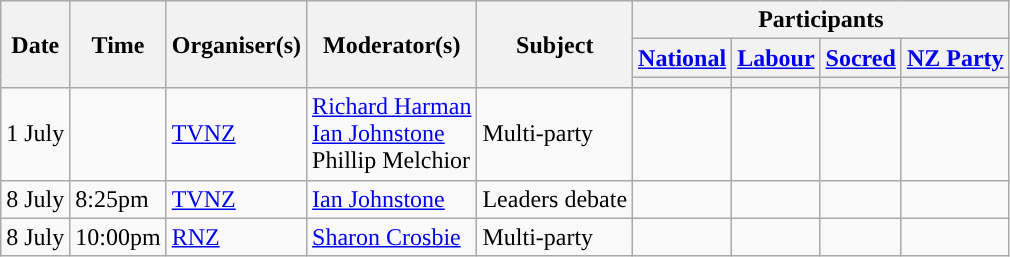<table class="wikitable">
<tr>
<th rowspan="3">Date</th>
<th rowspan="3">Time</th>
<th rowspan="3">Organiser(s)</th>
<th rowspan="3">Moderator(s)</th>
<th rowspan="3">Subject</th>
<th colspan="4">Participants</th>
</tr>
<tr>
<th><a href='#'>National</a></th>
<th><a href='#'>Labour</a></th>
<th><a href='#'>Socred</a></th>
<th><a href='#'>NZ Party</a></th>
</tr>
<tr>
<th style="background:"></th>
<th style="background:"></th>
<th style="background:"></th>
<th style="background:"></th>
</tr>
<tr>
<td>1 July</td>
<td></td>
<td><a href='#'>TVNZ</a></td>
<td><a href='#'>Richard Harman</a><br><a href='#'>Ian Johnstone</a><br>Phillip Melchior</td>
<td>Multi-party</td>
<td></td>
<td></td>
<td></td>
<td></td>
</tr>
<tr>
<td>8 July </td>
<td>8:25pm</td>
<td><a href='#'>TVNZ</a></td>
<td><a href='#'>Ian Johnstone</a></td>
<td>Leaders debate</td>
<td></td>
<td></td>
<td></td>
<td></td>
</tr>
<tr>
<td>8 July </td>
<td>10:00pm</td>
<td><a href='#'>RNZ</a></td>
<td><a href='#'>Sharon Crosbie</a></td>
<td>Multi-party</td>
<td></td>
<td></td>
<td></td>
<td></td>
</tr>
</table>
